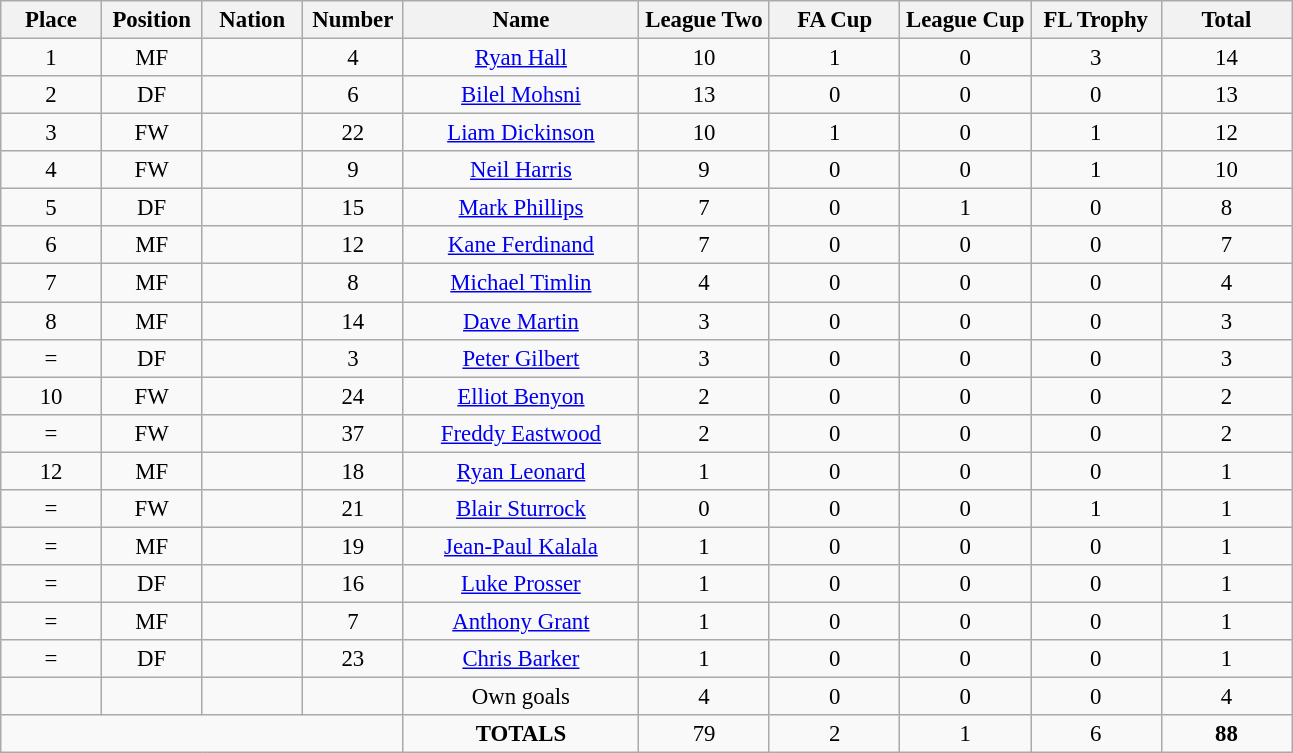<table class="wikitable" style="font-size: 95%; text-align: center;">
<tr>
<th width=60>Place</th>
<th width=60>Position</th>
<th width=60>Nation</th>
<th width=60>Number</th>
<th width=150>Name</th>
<th width=80>League Two</th>
<th width=80>FA Cup</th>
<th width=80>League Cup</th>
<th width=80>FL Trophy</th>
<th width=80>Total</th>
</tr>
<tr>
<td>1</td>
<td>MF</td>
<td></td>
<td>4</td>
<td><a href='#'>Ryan Hall</a></td>
<td>10</td>
<td>1</td>
<td>0</td>
<td>3</td>
<td>14</td>
</tr>
<tr>
<td>2</td>
<td>DF</td>
<td></td>
<td>6</td>
<td><a href='#'>Bilel Mohsni</a></td>
<td>13</td>
<td>0</td>
<td>0</td>
<td>0</td>
<td>13</td>
</tr>
<tr>
<td>3</td>
<td>FW</td>
<td></td>
<td>22</td>
<td><a href='#'>Liam Dickinson</a></td>
<td>10</td>
<td>1</td>
<td>0</td>
<td>1</td>
<td>12</td>
</tr>
<tr>
<td>4</td>
<td>FW</td>
<td></td>
<td>9</td>
<td><a href='#'>Neil Harris</a></td>
<td>9</td>
<td>0</td>
<td>0</td>
<td>1</td>
<td>10</td>
</tr>
<tr>
<td>5</td>
<td>DF</td>
<td></td>
<td>15</td>
<td><a href='#'>Mark Phillips</a></td>
<td>7</td>
<td>0</td>
<td>1</td>
<td>0</td>
<td>8</td>
</tr>
<tr>
<td>6</td>
<td>MF</td>
<td></td>
<td>12</td>
<td><a href='#'>Kane Ferdinand</a></td>
<td>7</td>
<td>0</td>
<td>0</td>
<td>0</td>
<td>7</td>
</tr>
<tr>
<td>7</td>
<td>MF</td>
<td></td>
<td>8</td>
<td><a href='#'>Michael Timlin</a></td>
<td>4</td>
<td>0</td>
<td>0</td>
<td>0</td>
<td>4</td>
</tr>
<tr>
<td>8</td>
<td>MF</td>
<td></td>
<td>14</td>
<td><a href='#'>Dave Martin</a></td>
<td>3</td>
<td>0</td>
<td>0</td>
<td>0</td>
<td>3</td>
</tr>
<tr>
<td>=</td>
<td>DF</td>
<td></td>
<td>3</td>
<td><a href='#'>Peter Gilbert</a></td>
<td>3</td>
<td>0</td>
<td>0</td>
<td>0</td>
<td>3</td>
</tr>
<tr>
<td>10</td>
<td>FW</td>
<td></td>
<td>24</td>
<td><a href='#'>Elliot Benyon</a></td>
<td>2</td>
<td>0</td>
<td>0</td>
<td>0</td>
<td>2</td>
</tr>
<tr>
<td>=</td>
<td>FW</td>
<td></td>
<td>37</td>
<td><a href='#'>Freddy Eastwood</a></td>
<td>2</td>
<td>0</td>
<td>0</td>
<td>0</td>
<td>2</td>
</tr>
<tr>
<td>12</td>
<td>MF</td>
<td></td>
<td>18</td>
<td><a href='#'>Ryan Leonard</a></td>
<td>1</td>
<td>0</td>
<td>0</td>
<td>0</td>
<td>1</td>
</tr>
<tr>
<td>=</td>
<td>FW</td>
<td></td>
<td>21</td>
<td><a href='#'>Blair Sturrock</a></td>
<td>0</td>
<td>0</td>
<td>0</td>
<td>1</td>
<td>1</td>
</tr>
<tr>
<td>=</td>
<td>MF</td>
<td></td>
<td>19</td>
<td><a href='#'>Jean-Paul Kalala</a></td>
<td>1</td>
<td>0</td>
<td>0</td>
<td>0</td>
<td>1</td>
</tr>
<tr>
<td>=</td>
<td>DF</td>
<td></td>
<td>16</td>
<td><a href='#'>Luke Prosser</a></td>
<td>1</td>
<td>0</td>
<td>0</td>
<td>0</td>
<td>1</td>
</tr>
<tr>
<td>=</td>
<td>MF</td>
<td></td>
<td>7</td>
<td><a href='#'>Anthony Grant</a></td>
<td>1</td>
<td>0</td>
<td>0</td>
<td>0</td>
<td>1</td>
</tr>
<tr>
<td>=</td>
<td>DF</td>
<td></td>
<td>23</td>
<td><a href='#'>Chris Barker</a></td>
<td>1</td>
<td>0</td>
<td>0</td>
<td>0</td>
<td>1</td>
</tr>
<tr>
<td></td>
<td></td>
<td></td>
<td></td>
<td>Own goals</td>
<td>4</td>
<td>0</td>
<td>0</td>
<td>0</td>
<td>4</td>
</tr>
<tr>
<td colspan="4"></td>
<td><strong>TOTALS</strong></td>
<td>79</td>
<td>2</td>
<td>1</td>
<td>6</td>
<td><strong>88</strong></td>
</tr>
</table>
